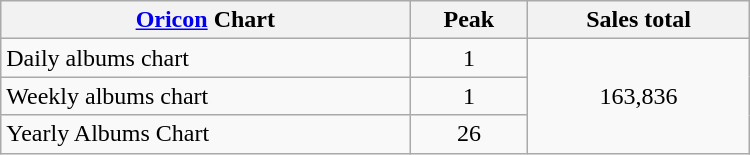<table class="wikitable" style="width:500px;">
<tr>
<th style="text-align:center;"><a href='#'>Oricon</a> Chart</th>
<th style="text-align:center;">Peak</th>
<th style="text-align:center;">Sales total</th>
</tr>
<tr>
<td align="left">Daily albums chart</td>
<td style="text-align:center;">1</td>
<td style="text-align:center;" rowspan="3">163,836</td>
</tr>
<tr>
<td align="left">Weekly albums chart</td>
<td style="text-align:center;">1</td>
</tr>
<tr>
<td align="left">Yearly Albums Chart</td>
<td style="text-align:center;">26</td>
</tr>
</table>
